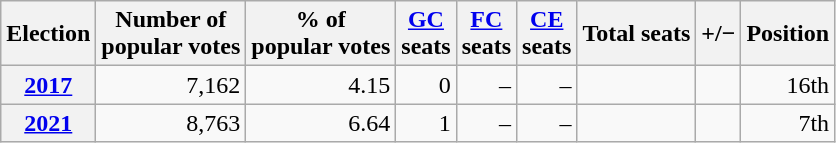<table class="wikitable" style="text-align: right;">
<tr align=center>
<th><strong>Election</strong></th>
<th>Number of<br>popular votes</th>
<th>% of<br>popular votes</th>
<th><a href='#'>GC</a><br>seats</th>
<th><a href='#'>FC</a><br>seats</th>
<th><a href='#'>CE</a><br>seats</th>
<th>Total seats</th>
<th>+/−</th>
<th>Position</th>
</tr>
<tr>
<th><a href='#'>2017</a></th>
<td>7,162</td>
<td>4.15</td>
<td>0</td>
<td>–</td>
<td>–</td>
<td></td>
<td></td>
<td>16th</td>
</tr>
<tr>
<th><a href='#'>2021</a></th>
<td>8,763</td>
<td>6.64</td>
<td>1</td>
<td>–</td>
<td>–</td>
<td></td>
<td></td>
<td>7th</td>
</tr>
</table>
